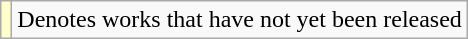<table class="wikitable">
<tr>
<td style="background:#FFFFCC;"></td>
<td>Denotes works that have not yet been released</td>
</tr>
</table>
